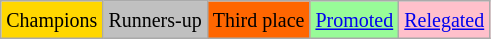<table class="wikitable">
<tr>
<td bgcolor=gold><small>Champions</small></td>
<td bgcolor=silver><small>Runners-up</small></td>
<td bgcolor=ff6600><small>Third place</small></td>
<td bgcolor=palegreen><small><a href='#'>Promoted</a></small></td>
<td bgcolor=pink><small><a href='#'>Relegated</a></small></td>
</tr>
</table>
